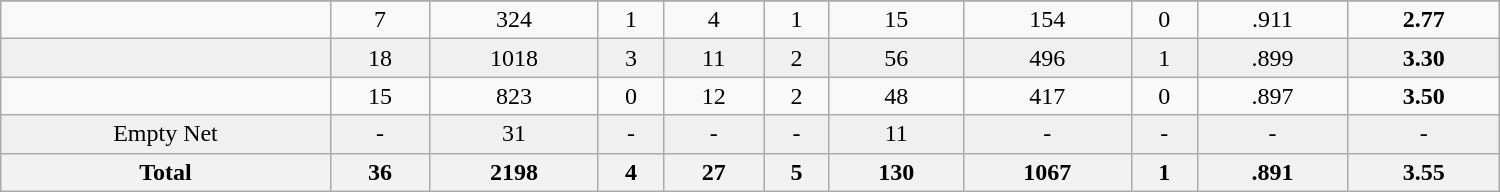<table class="wikitable sortable" width ="1000">
<tr align="center">
</tr>
<tr align="center" bgcolor="">
<td></td>
<td>7</td>
<td>324</td>
<td>1</td>
<td>4</td>
<td>1</td>
<td>15</td>
<td>154</td>
<td>0</td>
<td>.911</td>
<td><strong>2.77</strong></td>
</tr>
<tr align="center" bgcolor="f0f0f0">
<td></td>
<td>18</td>
<td>1018</td>
<td>3</td>
<td>11</td>
<td>2</td>
<td>56</td>
<td>496</td>
<td>1</td>
<td>.899</td>
<td><strong>3.30</strong></td>
</tr>
<tr align="center" bgcolor="">
<td></td>
<td>15</td>
<td>823</td>
<td>0</td>
<td>12</td>
<td>2</td>
<td>48</td>
<td>417</td>
<td>0</td>
<td>.897</td>
<td><strong>3.50</strong></td>
</tr>
<tr align="center" bgcolor="f0f0f0">
<td>Empty Net</td>
<td>-</td>
<td>31</td>
<td>-</td>
<td>-</td>
<td>-</td>
<td>11</td>
<td>-</td>
<td>-</td>
<td>-</td>
<td>-</td>
</tr>
<tr>
<th>Total</th>
<th>36</th>
<th>2198</th>
<th>4</th>
<th>27</th>
<th>5</th>
<th>130</th>
<th>1067</th>
<th>1</th>
<th>.891</th>
<th>3.55</th>
</tr>
</table>
